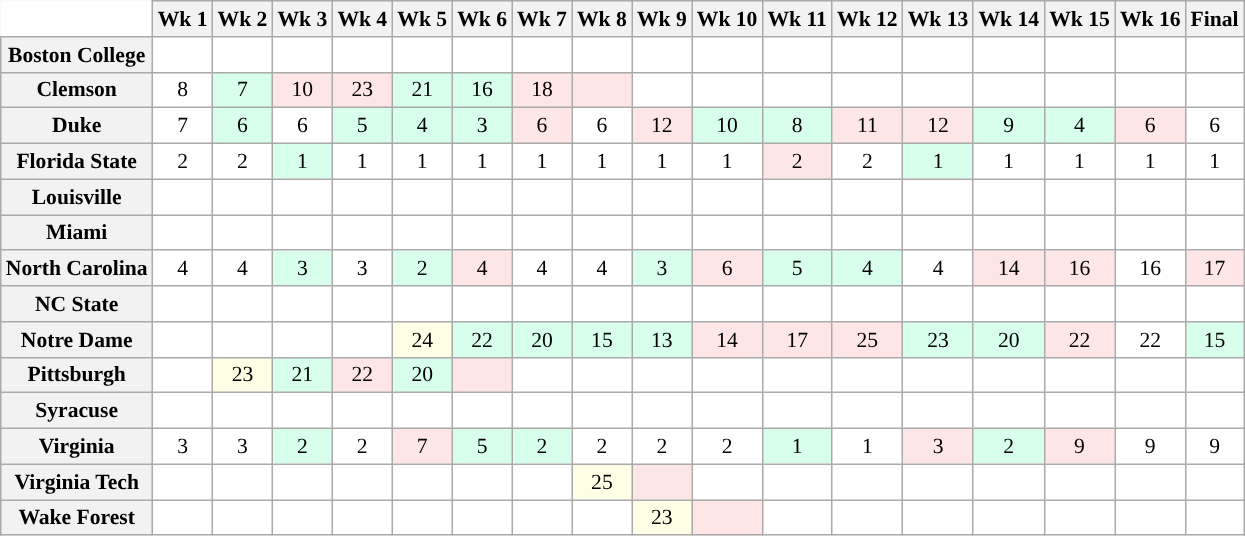<table class="wikitable" style="white-space:nowrap;font-size:90%;">
<tr>
<th colspan=1 style="background:white; border-top-style:hidden; border-left-style:hidden;"> </th>
<th>Wk 1 <br></th>
<th>Wk 2 <br></th>
<th>Wk 3 <br></th>
<th>Wk 4 <br></th>
<th>Wk 5 <br></th>
<th>Wk 6 <br></th>
<th>Wk 7 <br></th>
<th>Wk 8 <br></th>
<th>Wk 9 <br></th>
<th>Wk 10 <br></th>
<th>Wk 11 <br></th>
<th>Wk 12 <br></th>
<th>Wk 13 <br></th>
<th>Wk 14 <br></th>
<th>Wk 15 <br></th>
<th>Wk 16 <br></th>
<th>Final <br></th>
</tr>
<tr style="text-align:center;">
<th>Boston College</th>
<td style="background:#FFF;"></td>
<td style="background:#FFF;"></td>
<td style="background:#FFF;"></td>
<td style="background:#FFF;"></td>
<td style="background:#FFF;"></td>
<td style="background:#FFF;"></td>
<td style="background:#FFF;"></td>
<td style="background:#FFF;"></td>
<td style="background:#FFF;"></td>
<td style="background:#FFF;"></td>
<td style="background:#FFF;"></td>
<td style="background:#FFF;"></td>
<td style="background:#FFF;"></td>
<td style="background:#FFF;"></td>
<td style="background:#FFF;"></td>
<td style="background:#FFF;"></td>
<td style="background:#FFF;"></td>
</tr>
<tr style="text-align:center;">
<th>Clemson</th>
<td style="background:#FFF;"> 8</td>
<td style="background:#D8FFEB;"> 7</td>
<td style="background:#FFE6E6;"> 10</td>
<td style="background:#FFE6E6;"> 23</td>
<td style="background:#D8FFEB;"> 21</td>
<td style="background:#D8FFEB;"> 16</td>
<td style="background:#FFE6E6;"> 18</td>
<td style="background:#FFE6E6;"></td>
<td style="background:#FFF;"></td>
<td style="background:#FFF;"></td>
<td style="background:#FFF;"></td>
<td style="background:#FFF;"></td>
<td style="background:#FFF;"></td>
<td style="background:#FFF;"></td>
<td style="background:#FFF;"></td>
<td style="background:#FFF;"></td>
<td style="background:#FFF;"></td>
</tr>
<tr style="text-align:center;">
<th>Duke</th>
<td style="background:#FFF;"> 7</td>
<td style="background:#D8FFEB;"> 6</td>
<td style="background:#FFF;"> 6</td>
<td style="background:#D8FFEB;"> 5</td>
<td style="background:#D8FFEB;"> 4</td>
<td style="background:#D8FFEB;"> 3</td>
<td style="background:#FFE6E6;"> 6</td>
<td style="background:#FFF;"> 6</td>
<td style="background:#FFE6E6;"> 12</td>
<td style="background:#D8FFEB;"> 10</td>
<td style="background:#D8FFEB;"> 8</td>
<td style="background:#FFE6E6;"> 11</td>
<td style="background:#FFE6E6;"> 12</td>
<td style="background:#D8FFEB;"> 9</td>
<td style="background:#D8FFEB;"> 4</td>
<td style="background:#FFE6E6;"> 6</td>
<td style="background:#FFF;"> 6</td>
</tr>
<tr style="text-align:center;">
<th !>Florida State</th>
<td style="background:#FFF;"> 2</td>
<td style="background:#FFF;"> 2</td>
<td style="background:#D8FFEB;"> 1</td>
<td style="background:#FFF;"> 1</td>
<td style="background:#FFF;"> 1</td>
<td style="background:#FFF;"> 1</td>
<td style="background:#FFF;"> 1</td>
<td style="background:#FFF;"> 1</td>
<td style="background:#FFF;"> 1</td>
<td style="background:#FFF;"> 1</td>
<td style="background:#FFE6E6;"> 2</td>
<td style="background:#FFF;"> 2</td>
<td style="background:#D8FFEB;"> 1</td>
<td style="background:#FFF;"> 1</td>
<td style="background:#FFF;"> 1</td>
<td style="background:#FFF;"> 1</td>
<td style="background:#FFF;"> 1</td>
</tr>
<tr style="text-align:center;">
<th>Louisville</th>
<td style="background:#FFF;"></td>
<td style="background:#FFF;"></td>
<td style="background:#FFF;"></td>
<td style="background:#FFF;"></td>
<td style="background:#FFF;"></td>
<td style="background:#FFF;"></td>
<td style="background:#FFF;"></td>
<td style="background:#FFF;"></td>
<td style="background:#FFF;"></td>
<td style="background:#FFF;"></td>
<td style="background:#FFF;"></td>
<td style="background:#FFF;"></td>
<td style="background:#FFF;"></td>
<td style="background:#FFF;"></td>
<td style="background:#FFF;"></td>
<td style="background:#FFF;"></td>
<td style="background:#FFF;"></td>
</tr>
<tr style="text-align:center;">
<th>Miami</th>
<td style="background:#FFF;"></td>
<td style="background:#FFF;"></td>
<td style="background:#FFF;"></td>
<td style="background:#FFF;"></td>
<td style="background:#FFF;"></td>
<td style="background:#FFF;"></td>
<td style="background:#FFF;"></td>
<td style="background:#FFF;"></td>
<td style="background:#FFF;"></td>
<td style="background:#FFF;"></td>
<td style="background:#FFF;"></td>
<td style="background:#FFF;"></td>
<td style="background:#FFF;"></td>
<td style="background:#FFF;"></td>
<td style="background:#FFF;"></td>
<td style="background:#FFF;"></td>
<td style="background:#FFF;"></td>
</tr>
<tr style="text-align:center;">
<th>North Carolina</th>
<td style="background:#FFF;"> 4</td>
<td style="background:#FFF;"> 4</td>
<td style="background:#D8FFEB;"> 3</td>
<td style="background:#FFF;"> 3</td>
<td style="background:#D8FFEB;"> 2</td>
<td style="background:#FFE6E6;"> 4</td>
<td style="background:#FFF;"> 4</td>
<td style="background:#FFF;"> 4</td>
<td style="background:#D8FFEB;"> 3</td>
<td style="background:#FFE6E6;"> 6</td>
<td style="background:#D8FFEB;"> 5</td>
<td style="background:#D8FFEB;"> 4</td>
<td style="background:#FFF;"> 4</td>
<td style="background:#FFE6E6;"> 14</td>
<td style="background:#FFE6E6;"> 16</td>
<td style="background:#FFF;"> 16</td>
<td style="background:#FFE6E6;"> 17</td>
</tr>
<tr style="text-align:center;">
<th>NC State</th>
<td style="background:#FFF;"></td>
<td style="background:#FFF;"></td>
<td style="background:#FFF;"></td>
<td style="background:#FFF;"></td>
<td style="background:#FFF;"></td>
<td style="background:#FFF;"></td>
<td style="background:#FFF;"></td>
<td style="background:#FFF;"></td>
<td style="background:#FFF;"></td>
<td style="background:#FFF;"></td>
<td style="background:#FFF;"></td>
<td style="background:#FFF;"></td>
<td style="background:#FFF;"></td>
<td style="background:#FFF;"></td>
<td style="background:#FFF;"></td>
<td style="background:#FFF;"></td>
<td style="background:#FFF;"></td>
</tr>
<tr style="text-align:center;">
<th>Notre Dame</th>
<td style="background:#FFF;"></td>
<td style="background:#FFF;"></td>
<td style="background:#FFF;"></td>
<td style="background:#FFF;"></td>
<td style="background:#FFFFE6;"> 24</td>
<td style="background:#D8FFEB;"> 22</td>
<td style="background:#D8FFEB;"> 20</td>
<td style="background:#D8FFEB;"> 15</td>
<td style="background:#D8FFEB;"> 13</td>
<td style="background:#FFE6E6;"> 14</td>
<td style="background:#FFE6E6;"> 17</td>
<td style="background:#FFE6E6;"> 25</td>
<td style="background:#D8FFEB;"> 23</td>
<td style="background:#D8FFEB;"> 20</td>
<td style="background:#FFE6E6;"> 22</td>
<td style="background:#FFF;"> 22</td>
<td style="background:#D8FFEB;"> 15</td>
</tr>
<tr style="text-align:center;">
<th>Pittsburgh</th>
<td style="background:#FFF;"></td>
<td style="background:#FFFFE6;"> 23</td>
<td style="background:#D8FFEB;"> 21</td>
<td style="background:#FFE6E6;"> 22</td>
<td style="background:#D8FFEB;"> 20</td>
<td style="background:#FFE6E6;"></td>
<td style="background:#FFF;"></td>
<td style="background:#FFF;"></td>
<td style="background:#FFF;"></td>
<td style="background:#FFF;"></td>
<td style="background:#FFF;"></td>
<td style="background:#FFF;"></td>
<td style="background:#FFF;"></td>
<td style="background:#FFF;"></td>
<td style="background:#FFF;"></td>
<td style="background:#FFF;"></td>
<td style="background:#FFF;"></td>
</tr>
<tr style="text-align:center;">
<th>Syracuse</th>
<td style="background:#FFF;"></td>
<td style="background:#FFF;"></td>
<td style="background:#FFF;"></td>
<td style="background:#FFF;"></td>
<td style="background:#FFF;"></td>
<td style="background:#FFF;"></td>
<td style="background:#FFF;"></td>
<td style="background:#FFF;"></td>
<td style="background:#FFF;"></td>
<td style="background:#FFF;"></td>
<td style="background:#FFF;"></td>
<td style="background:#FFF;"></td>
<td style="background:#FFF;"></td>
<td style="background:#FFF;"></td>
<td style="background:#FFF;"></td>
<td style="background:#FFF;"></td>
<td style="background:#FFF;"></td>
</tr>
<tr style="text-align:center;">
<th>Virginia</th>
<td style="background:#FFF;"> 3</td>
<td style="background:#FFF;"> 3</td>
<td style="background:#D8FFEB;"> 2</td>
<td style="background:#FFF;"> 2</td>
<td style="background:#FFE6E6;"> 7</td>
<td style="background:#D8FFEB;"> 5</td>
<td style="background:#D8FFEB;"> 2</td>
<td style="background:#FFF;"> 2</td>
<td style="background:#FFF;"> 2</td>
<td style="background:#FFF;"> 2</td>
<td style="background:#D8FFEB;"> 1</td>
<td style="background:#FFF;"> 1</td>
<td style="background:#FFE6E6;"> 3</td>
<td style="background:#D8FFEB;"> 2</td>
<td style="background:#FFE6E6;"> 9</td>
<td style="background:#FFF;"> 9</td>
<td style="background:#FFF;"> 9</td>
</tr>
<tr style="text-align:center;">
<th>Virginia Tech</th>
<td style="background:#FFF;"></td>
<td style="background:#FFF;"></td>
<td style="background:#FFF;"></td>
<td style="background:#FFF;"></td>
<td style="background:#FFF;"></td>
<td style="background:#FFF;"></td>
<td style="background:#FFF;"></td>
<td style="background:#FFFFE6;"> 25</td>
<td style="background:#FFE6E6;"></td>
<td style="background:#FFF;"></td>
<td style="background:#FFF;"></td>
<td style="background:#FFF;"></td>
<td style="background:#FFF;"></td>
<td style="background:#FFF;"></td>
<td style="background:#FFF;"></td>
<td style="background:#FFF;"></td>
<td style="background:#FFF;"></td>
</tr>
<tr style="text-align:center;">
<th>Wake Forest</th>
<td style="background:#FFF;"></td>
<td style="background:#FFF;"></td>
<td style="background:#FFF;"></td>
<td style="background:#FFF;"></td>
<td style="background:#FFF;"></td>
<td style="background:#FFF;"></td>
<td style="background:#FFF;"></td>
<td style="background:#FFF;"></td>
<td style="background:#FFFFE6;"> 23</td>
<td style="background:#FFE6E6;"></td>
<td style="background:#FFF;"></td>
<td style="background:#FFF;"></td>
<td style="background:#FFF;"></td>
<td style="background:#FFF;"></td>
<td style="background:#FFF;"></td>
<td style="background:#FFF;"></td>
<td style="background:#FFF;"></td>
</tr>
</table>
